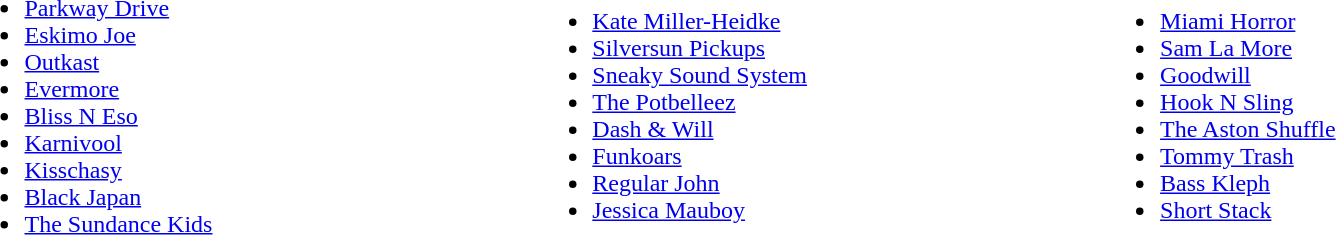<table width=90%|>
<tr>
<td width=33%><br><ul><li><a href='#'>Parkway Drive</a></li><li><a href='#'>Eskimo Joe</a></li><li><a href='#'>Outkast</a></li><li><a href='#'>Evermore</a></li><li><a href='#'>Bliss N Eso</a></li><li><a href='#'>Karnivool</a></li><li><a href='#'>Kisschasy</a></li><li><a href='#'>Black Japan</a></li><li><a href='#'>The Sundance Kids</a></li></ul></td>
<td width=33%><br><ul><li><a href='#'>Kate Miller-Heidke</a></li><li><a href='#'>Silversun Pickups</a></li><li><a href='#'>Sneaky Sound System</a></li><li><a href='#'>The Potbelleez</a></li><li><a href='#'>Dash & Will</a></li><li><a href='#'>Funkoars</a></li><li><a href='#'>Regular John</a></li><li><a href='#'>Jessica Mauboy</a></li></ul></td>
<td width=33%><br><ul><li><a href='#'>Miami Horror</a></li><li><a href='#'>Sam La More</a></li><li><a href='#'>Goodwill</a></li><li><a href='#'>Hook N Sling</a></li><li><a href='#'>The Aston Shuffle</a></li><li><a href='#'>Tommy Trash</a></li><li><a href='#'>Bass Kleph</a></li><li><a href='#'>Short Stack</a></li></ul></td>
</tr>
</table>
